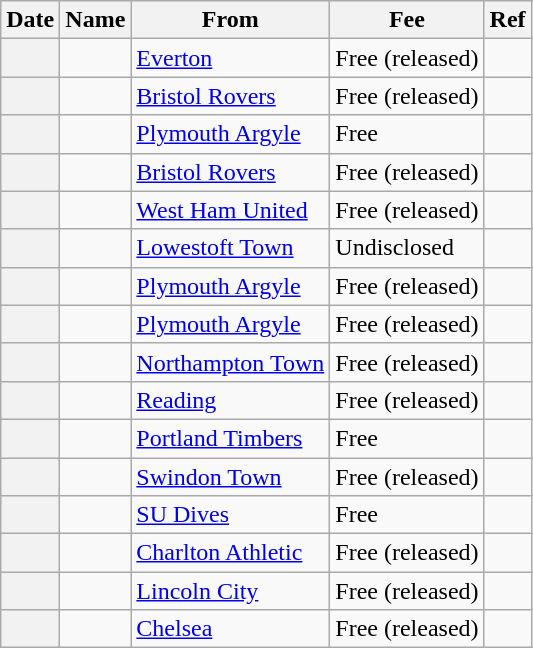<table class="wikitable sortable plainrowheaders">
<tr>
<th scope=col>Date</th>
<th scope=col>Name</th>
<th scope=col>From</th>
<th scope=col>Fee</th>
<th scope=col class=unsortable>Ref</th>
</tr>
<tr>
<th scope=row></th>
<td></td>
<td><a href='#'>Everton</a></td>
<td>Free (released)</td>
<td style="text-align:center;"></td>
</tr>
<tr>
<th scope=row></th>
<td></td>
<td><a href='#'>Bristol Rovers</a></td>
<td>Free (released)</td>
<td style="text-align:center;"></td>
</tr>
<tr>
<th scope=row></th>
<td></td>
<td><a href='#'>Plymouth Argyle</a></td>
<td>Free</td>
<td style="text-align:center;"></td>
</tr>
<tr>
<th scope=row></th>
<td></td>
<td><a href='#'>Bristol Rovers</a></td>
<td>Free (released)</td>
<td style="text-align:center;"></td>
</tr>
<tr>
<th scope=row></th>
<td></td>
<td><a href='#'>West Ham United</a></td>
<td>Free (released)</td>
<td style="text-align:center;"></td>
</tr>
<tr>
<th scope=row></th>
<td></td>
<td><a href='#'>Lowestoft Town</a></td>
<td>Undisclosed</td>
<td style="text-align:center;"></td>
</tr>
<tr>
<th scope=row></th>
<td></td>
<td><a href='#'>Plymouth Argyle</a></td>
<td>Free (released)</td>
<td style="text-align:center;"></td>
</tr>
<tr>
<th scope=row></th>
<td></td>
<td><a href='#'>Plymouth Argyle</a></td>
<td>Free (released)</td>
<td style="text-align:center;"></td>
</tr>
<tr>
<th scope=row></th>
<td></td>
<td><a href='#'>Northampton Town</a></td>
<td>Free (released)</td>
<td style="text-align:center;"></td>
</tr>
<tr>
<th scope=row></th>
<td></td>
<td><a href='#'>Reading</a></td>
<td>Free (released)</td>
<td style="text-align:center;"></td>
</tr>
<tr>
<th scope=row></th>
<td></td>
<td><a href='#'>Portland Timbers</a></td>
<td>Free</td>
<td style="text-align:center;"></td>
</tr>
<tr>
<th scope=row></th>
<td></td>
<td><a href='#'>Swindon Town</a></td>
<td>Free (released)</td>
<td style="text-align:center;"></td>
</tr>
<tr>
<th scope=row></th>
<td></td>
<td><a href='#'>SU Dives</a></td>
<td>Free</td>
<td style="text-align:center;"></td>
</tr>
<tr>
<th scope=row></th>
<td></td>
<td><a href='#'>Charlton Athletic</a></td>
<td>Free (released)</td>
<td style="text-align:center;"></td>
</tr>
<tr>
<th scope=row></th>
<td></td>
<td><a href='#'>Lincoln City</a></td>
<td>Free (released)</td>
<td style="text-align:center;"></td>
</tr>
<tr>
<th scope=row></th>
<td></td>
<td><a href='#'>Chelsea</a></td>
<td>Free (released)</td>
<td style="text-align:center;"></td>
</tr>
</table>
